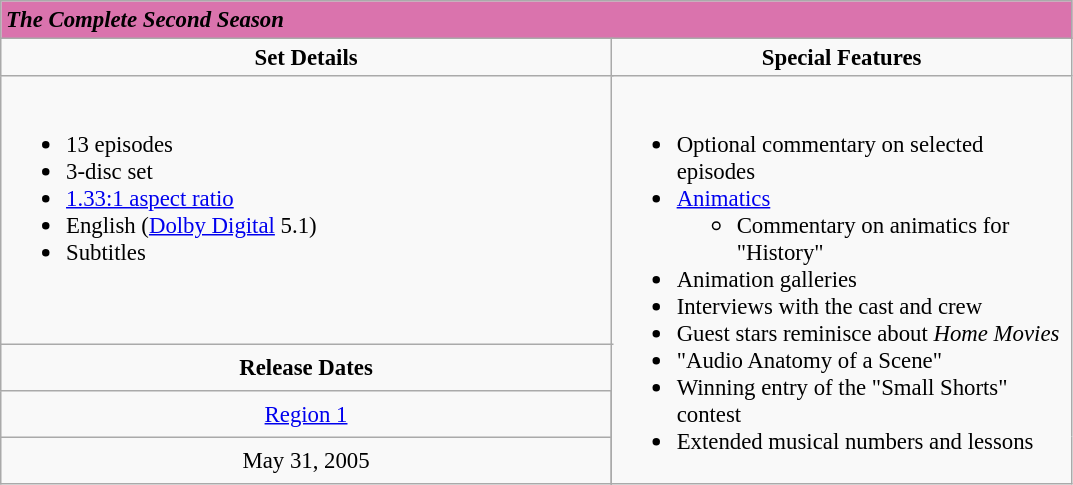<table class="wikitable" style="font-size: 95%;">
<tr style="background:#DA73AD; color: #000;">
<td colspan="5"><strong><em>The Complete Second Season</em></strong></td>
</tr>
<tr valign="top">
<td align="center" width="400" colspan="3"><strong>Set Details</strong></td>
<td width="300" align="center"><strong>Special Features</strong></td>
</tr>
<tr valign="top">
<td colspan="3" align="left" width="400"><br><ul><li>13 episodes</li><li>3-disc set</li><li><a href='#'>1.33:1 aspect ratio</a></li><li>English (<a href='#'>Dolby Digital</a> 5.1)</li><li>Subtitles</li></ul></td>
<td rowspan="4" align="left" width="300"><br><ul><li>Optional commentary on selected episodes</li><li><a href='#'>Animatics</a><ul><li>Commentary on animatics for "History"</li></ul></li><li>Animation galleries</li><li>Interviews with the cast and crew</li><li>Guest stars reminisce about <em>Home Movies</em></li><li>"Audio Anatomy of a Scene"</li><li>Winning entry of the "Small Shorts" contest</li><li>Extended musical numbers and lessons</li></ul></td>
</tr>
<tr>
<td colspan="3" align="center"><strong>Release Dates</strong></td>
</tr>
<tr>
<td align="center"><a href='#'>Region 1</a></td>
</tr>
<tr>
<td align="center">May 31, 2005</td>
</tr>
</table>
